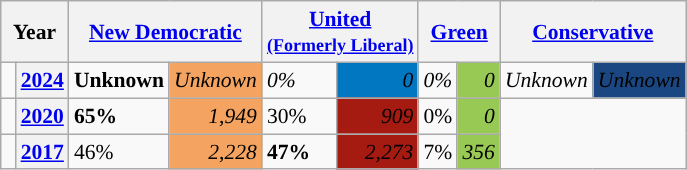<table class="wikitable" style="float:right; width:400; font-size:90%; margin-left:1em;">
<tr>
<th colspan="2" scope="col">Year</th>
<th colspan="2" scope="col"><a href='#'>New Democratic</a></th>
<th colspan="2" scope="col"><a href='#'>United<br><small>(Formerly Liberal)</small></a></th>
<th colspan="2" scope="col"><a href='#'>Green</a></th>
<th colspan="2" scope="col"><a href='#'>Conservative</a></th>
</tr>
<tr>
<td style="width: 0.25em; background-color: "></td>
<th><a href='#'>2024</a></th>
<td><strong>Unknown</strong></td>
<td style="text-align:right; background:#F4A460;"><em>Unknown</em></td>
<td><span> <em>0%</em></span></td>
<td style="text-align:right; background:#0077C0;"><span> <em>0</em></span></td>
<td><em>0%</em></td>
<td style="text-align:right; background:#99C955;"><em>0</em></td>
<td><em>Unknown</em></td>
<td style="text-align:right; background:#1A4782;"><em>Unknown</em></td>
</tr>
<tr>
<td style="width: 0.25em; background-color: "></td>
<th><a href='#'>2020</a></th>
<td><strong>65%</strong></td>
<td style="text-align:right; background:#F4A460;"><em>1,949</em></td>
<td><span> 30%</span></td>
<td style="text-align:right; background:#A51B12;"><span> <em>909</em></span></td>
<td>0%</td>
<td style="text-align:right; background:#99C955;"><em>0</em></td>
</tr>
<tr>
<td style="width: 0.25em; background-color: "></td>
<th><a href='#'>2017</a></th>
<td>46%</td>
<td style="text-align:right; background:#F4A460;"><em>2,228</em></td>
<td><span> <strong>47%</strong></span></td>
<td style="text-align:right; background:#A51B12;"><span> <em>2,273</em></span></td>
<td>7%</td>
<td style="text-align:right; background:#99C955;"><em>356</em></td>
</tr>
</table>
